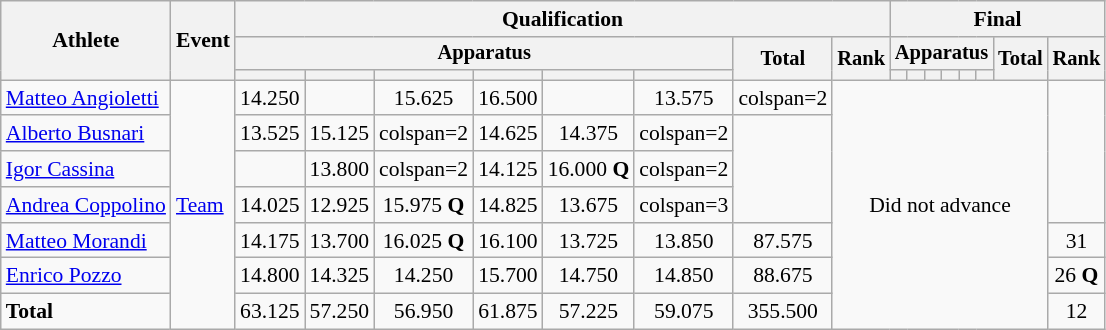<table class="wikitable" style="font-size:90%">
<tr>
<th rowspan=3>Athlete</th>
<th rowspan=3>Event</th>
<th colspan =8>Qualification</th>
<th colspan =8>Final</th>
</tr>
<tr style="font-size:95%">
<th colspan=6>Apparatus</th>
<th rowspan=2>Total</th>
<th rowspan=2>Rank</th>
<th colspan=6>Apparatus</th>
<th rowspan=2>Total</th>
<th rowspan=2>Rank</th>
</tr>
<tr style="font-size:95%">
<th></th>
<th></th>
<th></th>
<th></th>
<th></th>
<th></th>
<th></th>
<th></th>
<th></th>
<th></th>
<th></th>
<th></th>
</tr>
<tr align=center>
<td align=left><a href='#'>Matteo Angioletti</a></td>
<td rowspan=7 align=left><a href='#'>Team</a></td>
<td>14.250</td>
<td></td>
<td>15.625</td>
<td>16.500</td>
<td></td>
<td>13.575</td>
<td>colspan=2 </td>
<td rowspan=7 colspan=8>Did not advance</td>
</tr>
<tr align=center>
<td align=left><a href='#'>Alberto Busnari</a></td>
<td>13.525</td>
<td>15.125</td>
<td>colspan=2 </td>
<td>14.625</td>
<td>14.375</td>
<td>colspan=2 </td>
</tr>
<tr align=center>
<td align=left><a href='#'>Igor Cassina</a></td>
<td></td>
<td>13.800</td>
<td>colspan=2 </td>
<td>14.125</td>
<td>16.000 <strong>Q</strong></td>
<td>colspan=2 </td>
</tr>
<tr align=center>
<td align=left><a href='#'>Andrea Coppolino</a></td>
<td>14.025</td>
<td>12.925</td>
<td>15.975 <strong>Q</strong></td>
<td>14.825</td>
<td>13.675</td>
<td>colspan=3 </td>
</tr>
<tr align=center>
<td align=left><a href='#'>Matteo Morandi</a></td>
<td>14.175</td>
<td>13.700</td>
<td>16.025 <strong>Q</strong></td>
<td>16.100</td>
<td>13.725</td>
<td>13.850</td>
<td>87.575</td>
<td>31</td>
</tr>
<tr align=center>
<td align=left><a href='#'>Enrico Pozzo</a></td>
<td>14.800</td>
<td>14.325</td>
<td>14.250</td>
<td>15.700</td>
<td>14.750</td>
<td>14.850</td>
<td>88.675</td>
<td>26 <strong>Q</strong></td>
</tr>
<tr align=center>
<td align=left><strong>Total</strong></td>
<td>63.125</td>
<td>57.250</td>
<td>56.950</td>
<td>61.875</td>
<td>57.225</td>
<td>59.075</td>
<td>355.500</td>
<td>12</td>
</tr>
</table>
